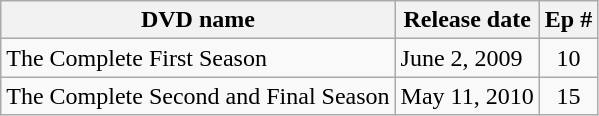<table class="wikitable">
<tr>
<th>DVD name</th>
<th>Release date</th>
<th>Ep #</th>
</tr>
<tr>
<td>The Complete First Season</td>
<td>June 2, 2009</td>
<td align="center">10</td>
</tr>
<tr>
<td>The Complete Second and Final Season</td>
<td>May 11, 2010</td>
<td align="center">15</td>
</tr>
</table>
